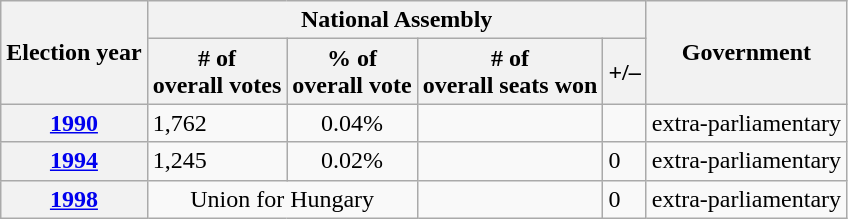<table class=wikitable>
<tr>
<th rowspan=2>Election year</th>
<th colspan=4>National Assembly</th>
<th rowspan=2>Government</th>
</tr>
<tr>
<th># of<br>overall votes</th>
<th>% of<br>overall vote</th>
<th># of<br>overall seats won</th>
<th>+/–</th>
</tr>
<tr>
<th><a href='#'>1990</a></th>
<td>1,762</td>
<td style="text-align: center;">0.04%</td>
<td></td>
<td></td>
<td>extra-parliamentary</td>
</tr>
<tr>
<th><a href='#'>1994</a></th>
<td>1,245</td>
<td style="text-align: center;">0.02%</td>
<td></td>
<td> 0</td>
<td>extra-parliamentary</td>
</tr>
<tr>
<th><a href='#'>1998</a></th>
<td style="text-align: center;" colspan="2">Union for Hungary</td>
<td></td>
<td> 0</td>
<td>extra-parliamentary</td>
</tr>
</table>
